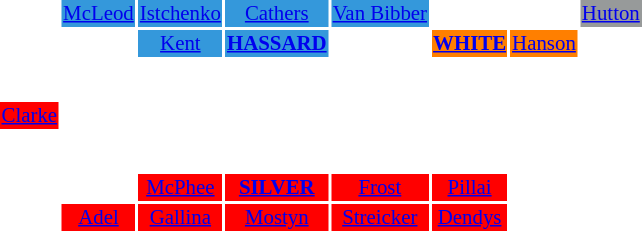<table style="text-align:center;font-size:87%;" cellpadding="1px">
<tr>
<td></td>
<td bgcolor=#3498DB><a href='#'>McLeod</a></td>
<td bgcolor=#3498DB><a href='#'>Istchenko</a></td>
<td bgcolor=#3498DB><a href='#'>Cathers</a></td>
<td bgcolor=#3498DB><a href='#'>Van Bibber</a></td>
<td></td>
<td></td>
<td bgcolor=#979A9A><a href='#'>Hutton</a></td>
</tr>
<tr>
<td></td>
<td></td>
<td bgcolor=#3498DB><a href='#'>Kent</a></td>
<td bgcolor=#3498DB><a href='#'><strong>HASSARD</strong></a></td>
<td></td>
<td bgcolor=FF7F00><a href='#'><strong>WHITE</strong></a></td>
<td bgcolor=FF7F00><a href='#'>Hanson</a></td>
<td></td>
</tr>
<tr>
<td style="padding-top: 25px"></td>
</tr>
<tr>
<td bgcolor=FF0000><a href='#'>Clarke</a></td>
</tr>
<tr>
<td style="padding-top: 25px"></td>
</tr>
<tr>
<td></td>
<td></td>
<td bgcolor=FF0000><a href='#'>McPhee</a></td>
<td bgcolor=FF0000><a href='#'><strong>SILVER</strong></a></td>
<td bgcolor=FF0000><a href='#'>Frost</a></td>
<td bgcolor=FF0000><a href='#'>Pillai</a></td>
<td></td>
</tr>
<tr>
<td></td>
<td bgcolor=FF0000><a href='#'>Adel</a></td>
<td bgcolor=FF0000><a href='#'>Gallina</a></td>
<td bgcolor=FF0000><a href='#'>Mostyn</a></td>
<td bgcolor=FF0000><a href='#'>Streicker</a></td>
<td bgcolor=FF0000><a href='#'>Dendys</a></td>
</tr>
</table>
